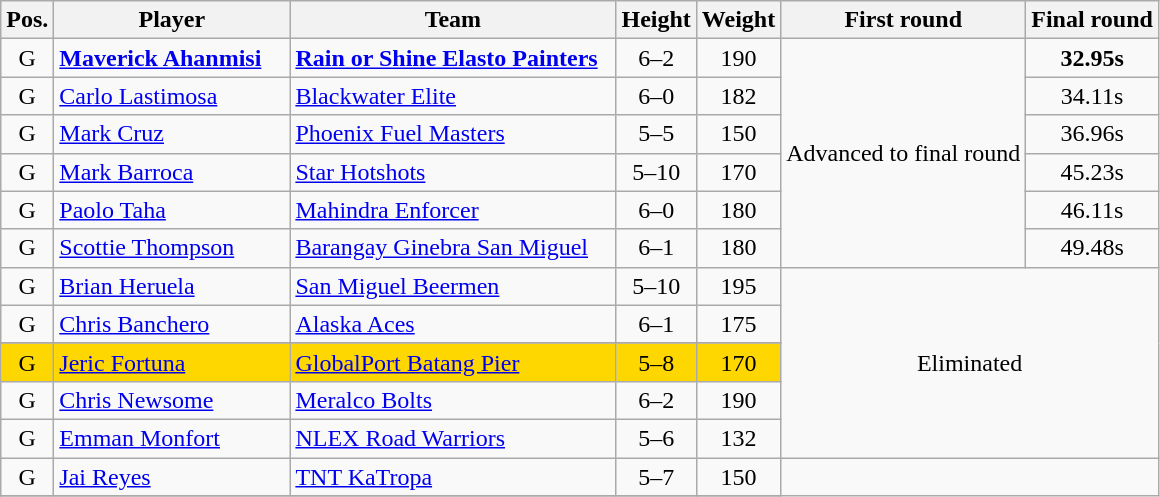<table class="wikitable">
<tr>
<th>Pos.</th>
<th style="width:150px;">Player</th>
<th width=210px>Team</th>
<th>Height</th>
<th>Weight</th>
<th>First round</th>
<th>Final round</th>
</tr>
<tr>
<td style="text-align:center">G</td>
<td><strong><a href='#'>Maverick Ahanmisi</a></strong></td>
<td><strong><a href='#'>Rain or Shine Elasto Painters</a></strong></td>
<td align=center>6–2</td>
<td align=center>190</td>
<td align=center rowspan=6>Advanced to final round</td>
<td align=center><strong>32.95s</strong></td>
</tr>
<tr>
<td style="text-align:center">G</td>
<td><a href='#'>Carlo Lastimosa</a></td>
<td><a href='#'>Blackwater Elite</a></td>
<td align=center>6–0</td>
<td align=center>182</td>
<td align=center>34.11s</td>
</tr>
<tr>
<td style="text-align:center">G</td>
<td><a href='#'>Mark Cruz</a></td>
<td><a href='#'>Phoenix Fuel Masters</a></td>
<td align=center>5–5</td>
<td align=center>150</td>
<td align=center>36.96s</td>
</tr>
<tr>
<td style="text-align:center">G</td>
<td><a href='#'>Mark Barroca</a></td>
<td><a href='#'>Star Hotshots</a></td>
<td align=center>5–10</td>
<td align=center>170</td>
<td align=center>45.23s</td>
</tr>
<tr>
<td style="text-align:center">G</td>
<td><a href='#'>Paolo Taha</a></td>
<td><a href='#'>Mahindra Enforcer</a></td>
<td align=center>6–0</td>
<td align=center>180</td>
<td align=center>46.11s</td>
</tr>
<tr>
<td style="text-align:center">G</td>
<td><a href='#'>Scottie Thompson</a></td>
<td><a href='#'>Barangay Ginebra San Miguel</a></td>
<td align=center>6–1</td>
<td align=center>180</td>
<td align=center>49.48s</td>
</tr>
<tr>
<td style="text-align:center">G</td>
<td><a href='#'>Brian Heruela</a></td>
<td><a href='#'>San Miguel Beermen</a></td>
<td align=center>5–10</td>
<td align=center>195</td>
<td align=center rowspan=6 colspan=2>Eliminated</td>
</tr>
<tr>
<td style="text-align:center">G</td>
<td><a href='#'>Chris Banchero</a></td>
<td><a href='#'>Alaska Aces</a></td>
<td align=center>6–1</td>
<td align=center>175</td>
</tr>
<tr>
</tr>
<tr bgcolor=#FFD700>
<td style="text-align:center">G</td>
<td><a href='#'>Jeric Fortuna</a></td>
<td><a href='#'>GlobalPort Batang Pier</a></td>
<td align=center>5–8</td>
<td align=center>170</td>
</tr>
<tr>
<td style="text-align:center">G</td>
<td><a href='#'>Chris Newsome</a></td>
<td><a href='#'>Meralco Bolts</a></td>
<td align=center>6–2</td>
<td align=center>190</td>
</tr>
<tr>
<td style="text-align:center">G</td>
<td><a href='#'>Emman Monfort</a></td>
<td><a href='#'>NLEX Road Warriors</a></td>
<td align=center>5–6</td>
<td align=center>132</td>
</tr>
<tr>
<td style="text-align:center">G</td>
<td><a href='#'>Jai Reyes</a></td>
<td><a href='#'>TNT KaTropa</a></td>
<td align=center>5–7</td>
<td align=center>150</td>
</tr>
<tr>
</tr>
</table>
